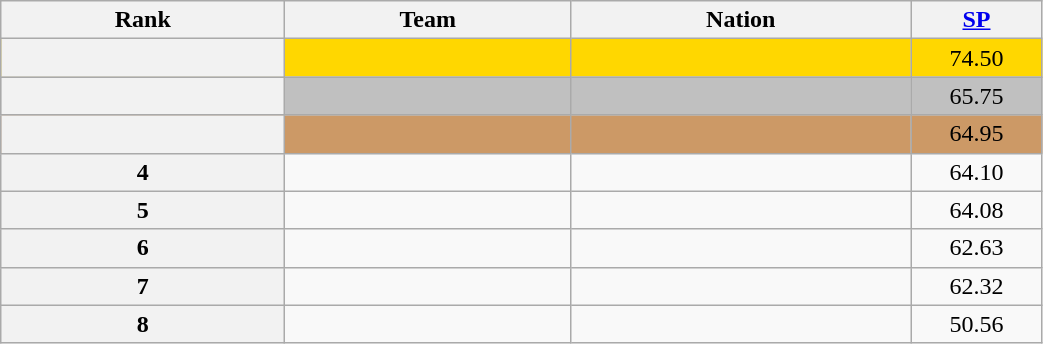<table class="wikitable sortable" style="text-align:left; width:55%">
<tr>
<th scope="col">Rank</th>
<th scope="col">Team</th>
<th scope="col">Nation</th>
<th scope="col" width="80px"><a href='#'>SP</a></th>
</tr>
<tr bgcolor="gold">
<th scope="row"></th>
<td></td>
<td></td>
<td align="center">74.50</td>
</tr>
<tr bgcolor="silver">
<th scope="row"></th>
<td></td>
<td></td>
<td align="center">65.75</td>
</tr>
<tr bgcolor="cc9966">
<th scope="row"></th>
<td></td>
<td></td>
<td align="center">64.95</td>
</tr>
<tr>
<th scope="row">4</th>
<td></td>
<td></td>
<td align="center">64.10</td>
</tr>
<tr>
<th scope="row">5</th>
<td></td>
<td></td>
<td align="center">64.08</td>
</tr>
<tr>
<th scope="row">6</th>
<td></td>
<td></td>
<td align="center">62.63</td>
</tr>
<tr>
<th scope="row">7</th>
<td></td>
<td></td>
<td align="center">62.32</td>
</tr>
<tr>
<th scope="row">8</th>
<td></td>
<td></td>
<td align="center">50.56</td>
</tr>
</table>
